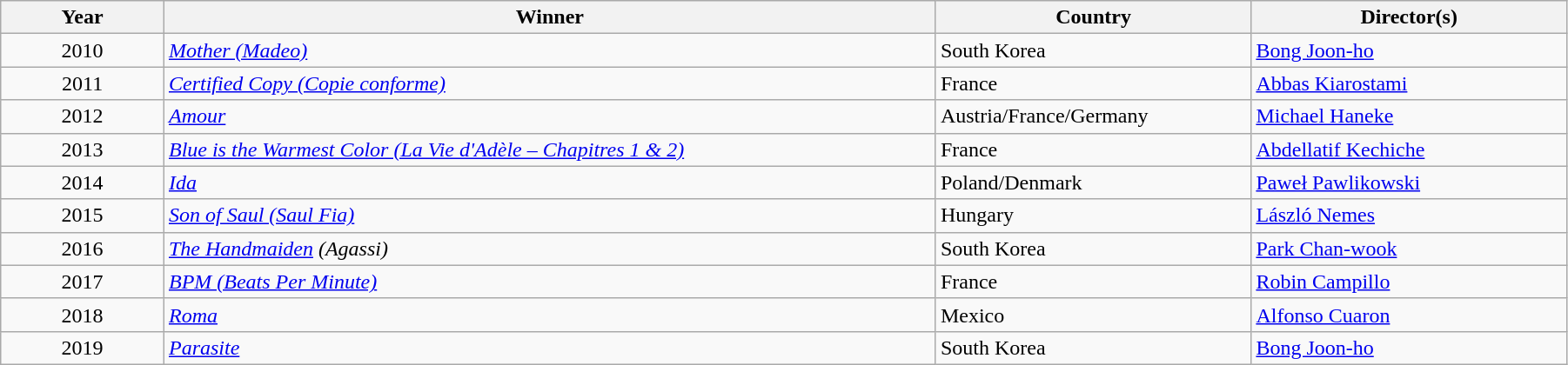<table class="wikitable" width="95%" cellpadding="5">
<tr>
<th width="100"><strong>Year</strong></th>
<th width="500"><strong>Winner</strong></th>
<th width="200"><strong>Country</strong></th>
<th width="200"><strong>Director(s)</strong></th>
</tr>
<tr>
<td style="text-align:center;">2010</td>
<td><em><a href='#'>Mother (Madeo)</a></em></td>
<td>South Korea</td>
<td><a href='#'>Bong Joon-ho</a></td>
</tr>
<tr>
<td style="text-align:center;">2011</td>
<td><em><a href='#'>Certified Copy (Copie conforme)</a></em></td>
<td>France</td>
<td><a href='#'>Abbas Kiarostami</a></td>
</tr>
<tr>
<td style="text-align:center;">2012</td>
<td><em><a href='#'>Amour</a></em></td>
<td>Austria/France/Germany</td>
<td><a href='#'>Michael Haneke</a></td>
</tr>
<tr>
<td style="text-align:center;">2013</td>
<td><em><a href='#'>Blue is the Warmest Color (La Vie d'Adèle – Chapitres 1 & 2)</a></em></td>
<td>France</td>
<td><a href='#'>Abdellatif Kechiche</a></td>
</tr>
<tr>
<td style="text-align:center;">2014</td>
<td><a href='#'><em>Ida</em></a></td>
<td>Poland/Denmark</td>
<td><a href='#'>Paweł Pawlikowski</a></td>
</tr>
<tr>
<td style="text-align:center;">2015</td>
<td><em><a href='#'>Son of Saul (Saul Fia)</a></em></td>
<td>Hungary</td>
<td><a href='#'>László Nemes</a></td>
</tr>
<tr>
<td style="text-align:center;">2016</td>
<td><em><a href='#'>The Handmaiden</a> (Agassi)</em></td>
<td>South Korea</td>
<td><a href='#'>Park Chan-wook</a></td>
</tr>
<tr>
<td style="text-align:center;">2017</td>
<td><em><a href='#'>BPM (Beats Per Minute)</a></em></td>
<td>France</td>
<td><a href='#'>Robin Campillo</a></td>
</tr>
<tr>
<td style="text-align:center;">2018</td>
<td><em><a href='#'>Roma</a></em></td>
<td>Mexico</td>
<td><a href='#'>Alfonso Cuaron</a></td>
</tr>
<tr>
<td style="text-align:center;">2019</td>
<td><em><a href='#'>Parasite</a></em></td>
<td>South Korea</td>
<td><a href='#'>Bong Joon-ho</a></td>
</tr>
</table>
